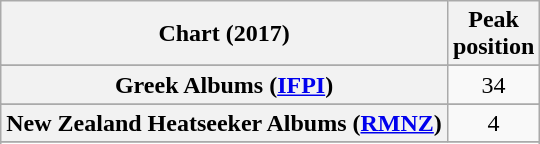<table class="wikitable sortable plainrowheaders" style="text-align:center">
<tr>
<th scope="col">Chart (2017)</th>
<th scope="col">Peak<br>position</th>
</tr>
<tr>
</tr>
<tr>
</tr>
<tr>
<th scope="row">Greek Albums (<a href='#'>IFPI</a>)</th>
<td>34</td>
</tr>
<tr>
</tr>
<tr>
<th scope="row">New Zealand Heatseeker Albums (<a href='#'>RMNZ</a>)</th>
<td>4</td>
</tr>
<tr>
</tr>
<tr>
</tr>
<tr>
</tr>
</table>
